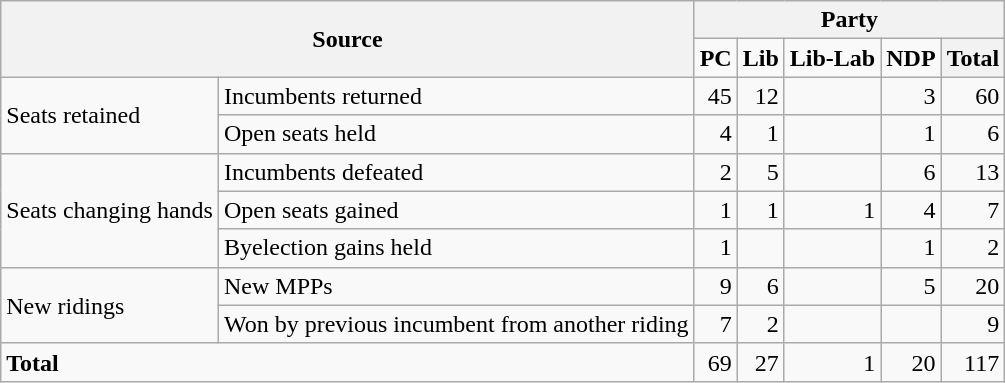<table class="wikitable" style="text-align:right;">
<tr>
<th colspan="2" rowspan="2">Source</th>
<th colspan="5">Party</th>
</tr>
<tr>
<td><strong>PC</strong></td>
<td><strong>Lib</strong></td>
<td><strong>Lib-Lab</strong></td>
<td><strong>NDP</strong></td>
<th>Total</th>
</tr>
<tr>
<td rowspan="2" style="text-align:left;">Seats retained</td>
<td style="text-align:left;">Incumbents returned</td>
<td>45</td>
<td>12</td>
<td></td>
<td>3</td>
<td>60</td>
</tr>
<tr>
<td style="text-align:left;">Open seats held</td>
<td>4</td>
<td>1</td>
<td></td>
<td>1</td>
<td>6</td>
</tr>
<tr>
<td rowspan="3" style="text-align:left;">Seats changing hands</td>
<td style="text-align:left;">Incumbents defeated</td>
<td>2</td>
<td>5</td>
<td></td>
<td>6</td>
<td>13</td>
</tr>
<tr>
<td style="text-align:left;">Open seats gained</td>
<td>1</td>
<td>1</td>
<td>1</td>
<td>4</td>
<td>7</td>
</tr>
<tr>
<td style="text-align:left;">Byelection gains held</td>
<td>1</td>
<td></td>
<td></td>
<td>1</td>
<td>2</td>
</tr>
<tr>
<td rowspan="2" style="text-align:left;">New ridings</td>
<td style="text-align:left;">New MPPs</td>
<td>9</td>
<td>6</td>
<td></td>
<td>5</td>
<td>20</td>
</tr>
<tr>
<td style="text-align:left;">Won by previous incumbent from another riding</td>
<td>7</td>
<td>2</td>
<td></td>
<td></td>
<td>9</td>
</tr>
<tr>
<td colspan="2" style="text-align:left;"><strong>Total</strong></td>
<td>69</td>
<td>27</td>
<td>1</td>
<td>20</td>
<td>117</td>
</tr>
</table>
